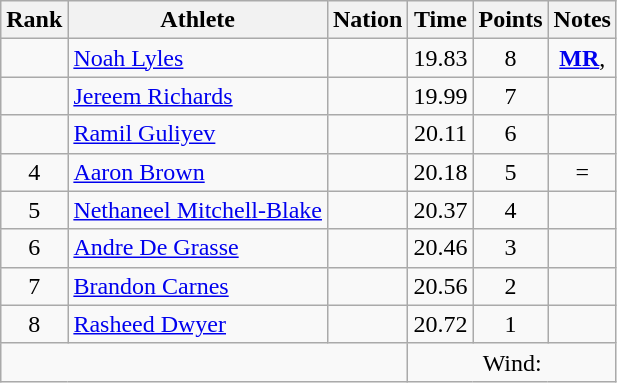<table class="wikitable sortable" style="text-align:center;">
<tr>
<th scope="col" style="width: 10px;">Rank</th>
<th scope="col">Athlete</th>
<th scope="col">Nation</th>
<th scope="col">Time</th>
<th scope="col">Points</th>
<th scope="col">Notes</th>
</tr>
<tr>
<td></td>
<td align=left><a href='#'>Noah Lyles</a></td>
<td align=left></td>
<td>19.83</td>
<td>8</td>
<td><strong><a href='#'>MR</a></strong>, </td>
</tr>
<tr>
<td></td>
<td align=left><a href='#'>Jereem Richards</a></td>
<td align=left></td>
<td>19.99</td>
<td>7</td>
<td></td>
</tr>
<tr>
<td></td>
<td align=left><a href='#'>Ramil Guliyev</a></td>
<td align=left></td>
<td>20.11</td>
<td>6</td>
<td></td>
</tr>
<tr>
<td>4</td>
<td align=left><a href='#'>Aaron Brown</a></td>
<td align=left></td>
<td>20.18</td>
<td>5</td>
<td>=</td>
</tr>
<tr>
<td>5</td>
<td align=left><a href='#'>Nethaneel Mitchell-Blake</a></td>
<td align=left></td>
<td>20.37</td>
<td>4</td>
<td></td>
</tr>
<tr>
<td>6</td>
<td align=left><a href='#'>Andre De Grasse</a></td>
<td align=left></td>
<td>20.46</td>
<td>3</td>
<td></td>
</tr>
<tr>
<td>7</td>
<td align=left><a href='#'>Brandon Carnes</a></td>
<td align=left></td>
<td>20.56</td>
<td>2</td>
<td></td>
</tr>
<tr>
<td>8</td>
<td align=left><a href='#'>Rasheed Dwyer</a></td>
<td align=left></td>
<td>20.72</td>
<td>1</td>
<td></td>
</tr>
<tr class="sortbottom">
<td colspan=3></td>
<td colspan=3>Wind: </td>
</tr>
</table>
